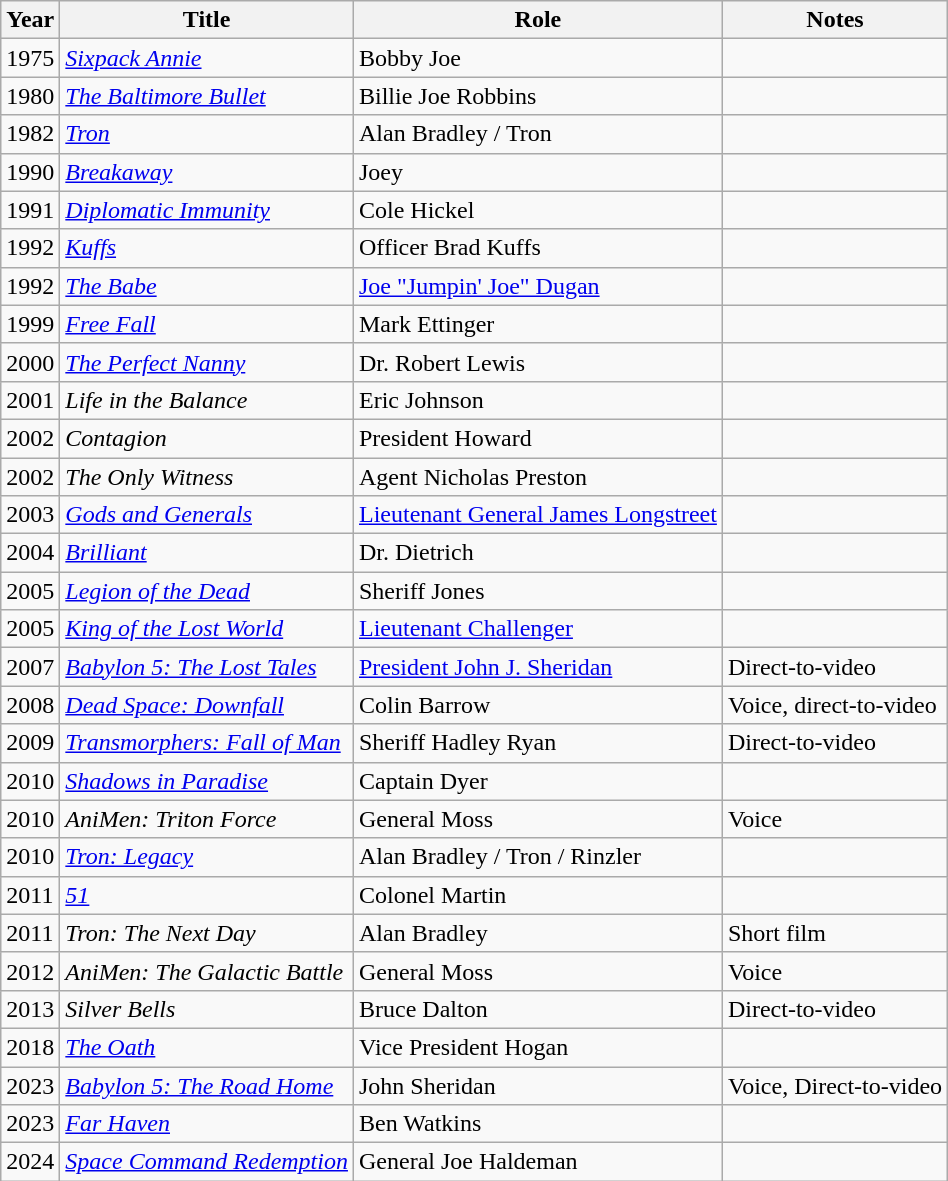<table class="wikitable sortable">
<tr>
<th>Year</th>
<th>Title</th>
<th>Role</th>
<th class="unsortable">Notes</th>
</tr>
<tr>
<td>1975</td>
<td><em><a href='#'>Sixpack Annie</a></em></td>
<td>Bobby Joe</td>
<td></td>
</tr>
<tr>
<td>1980</td>
<td data-sort-value="Baltimore Bullet, The"><em><a href='#'>The Baltimore Bullet</a></em></td>
<td>Billie Joe Robbins</td>
<td></td>
</tr>
<tr>
<td>1982</td>
<td><em><a href='#'>Tron</a></em></td>
<td>Alan Bradley / Tron</td>
<td></td>
</tr>
<tr>
<td>1990</td>
<td><em><a href='#'>Breakaway</a></em></td>
<td>Joey</td>
<td></td>
</tr>
<tr>
<td>1991</td>
<td><em><a href='#'>Diplomatic Immunity</a></em></td>
<td>Cole Hickel</td>
<td></td>
</tr>
<tr>
<td>1992</td>
<td><em><a href='#'>Kuffs</a></em></td>
<td>Officer Brad Kuffs</td>
<td></td>
</tr>
<tr>
<td>1992</td>
<td data-sort-value="Babe, The"><em><a href='#'>The Babe</a></em></td>
<td><a href='#'>Joe "Jumpin' Joe" Dugan</a></td>
<td></td>
</tr>
<tr>
<td>1999</td>
<td><em><a href='#'>Free Fall</a></em></td>
<td>Mark Ettinger</td>
<td></td>
</tr>
<tr>
<td>2000</td>
<td data-sort-value="Perfect Nanny, The"><em><a href='#'>The Perfect Nanny</a></em></td>
<td>Dr. Robert Lewis</td>
<td></td>
</tr>
<tr>
<td>2001</td>
<td><em>Life in the Balance</em></td>
<td>Eric Johnson</td>
<td></td>
</tr>
<tr>
<td>2002</td>
<td><em>Contagion</em></td>
<td>President Howard</td>
<td></td>
</tr>
<tr>
<td>2002</td>
<td data-sort-value="Only Witness, The"><em>The Only Witness</em></td>
<td>Agent Nicholas Preston</td>
<td></td>
</tr>
<tr>
<td>2003</td>
<td><em><a href='#'>Gods and Generals</a></em></td>
<td><a href='#'>Lieutenant General James Longstreet</a></td>
<td></td>
</tr>
<tr>
<td>2004</td>
<td><em><a href='#'>Brilliant</a></em></td>
<td>Dr. Dietrich</td>
<td></td>
</tr>
<tr>
<td>2005</td>
<td><em><a href='#'>Legion of the Dead</a></em></td>
<td>Sheriff Jones</td>
<td></td>
</tr>
<tr>
<td>2005</td>
<td><em><a href='#'>King of the Lost World</a></em></td>
<td><a href='#'>Lieutenant Challenger</a></td>
<td></td>
</tr>
<tr>
<td>2007</td>
<td><em><a href='#'>Babylon 5: The Lost Tales</a></em></td>
<td><a href='#'>President John J. Sheridan</a></td>
<td>Direct-to-video</td>
</tr>
<tr>
<td>2008</td>
<td><em><a href='#'>Dead Space: Downfall</a></em></td>
<td>Colin Barrow</td>
<td>Voice, direct-to-video</td>
</tr>
<tr>
<td>2009</td>
<td><em><a href='#'>Transmorphers: Fall of Man</a></em></td>
<td>Sheriff Hadley Ryan</td>
<td>Direct-to-video</td>
</tr>
<tr>
<td>2010</td>
<td><em><a href='#'>Shadows in Paradise</a></em></td>
<td>Captain Dyer</td>
<td></td>
</tr>
<tr>
<td>2010</td>
<td><em>AniMen: Triton Force</em></td>
<td>General Moss</td>
<td>Voice</td>
</tr>
<tr>
<td>2010</td>
<td><em><a href='#'>Tron: Legacy</a></em></td>
<td>Alan Bradley / Tron / Rinzler</td>
<td></td>
</tr>
<tr>
<td>2011</td>
<td><em><a href='#'>51</a></em></td>
<td>Colonel Martin</td>
<td></td>
</tr>
<tr>
<td>2011</td>
<td><em>Tron: The Next Day</em></td>
<td>Alan Bradley</td>
<td>Short film</td>
</tr>
<tr>
<td>2012</td>
<td><em>AniMen: The Galactic Battle</em></td>
<td>General Moss</td>
<td>Voice</td>
</tr>
<tr>
<td>2013</td>
<td><em>Silver Bells</em></td>
<td>Bruce Dalton</td>
<td>Direct-to-video</td>
</tr>
<tr>
<td>2018</td>
<td data-sort-value="Oath, The"><em><a href='#'>The Oath</a></em></td>
<td>Vice President Hogan</td>
<td></td>
</tr>
<tr>
<td>2023</td>
<td><em><a href='#'>Babylon 5: The Road Home</a></em></td>
<td>John Sheridan</td>
<td>Voice, Direct-to-video</td>
</tr>
<tr>
<td>2023</td>
<td><em><a href='#'>Far Haven</a></em></td>
<td>Ben Watkins</td>
<td></td>
</tr>
<tr>
<td>2024</td>
<td><em><a href='#'>Space Command Redemption</a></em></td>
<td>General Joe Haldeman</td>
<td></td>
</tr>
</table>
